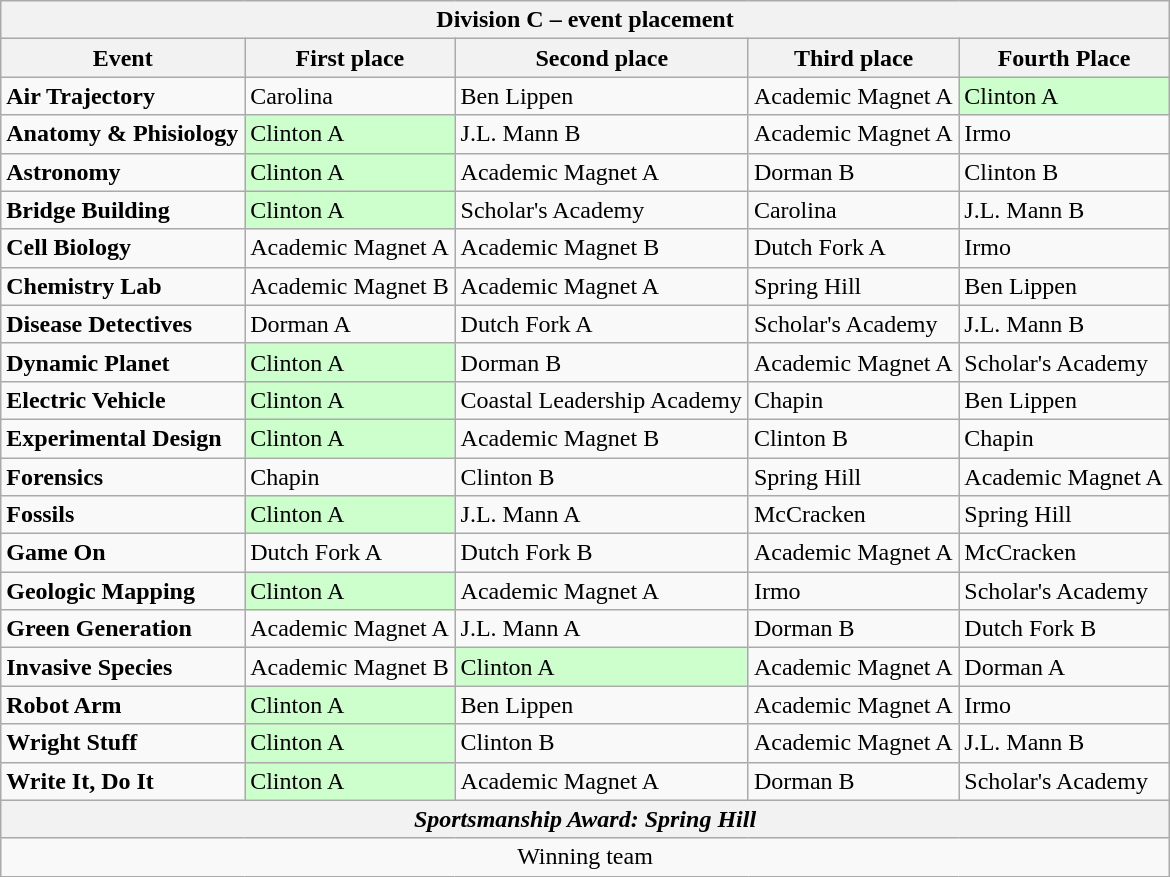<table class="wikitable collapsible collapsed" style="float:left; width:780px">
<tr>
<th colspan=5>Division C – event placement</th>
</tr>
<tr>
<th>Event</th>
<th>First place</th>
<th>Second place</th>
<th>Third place</th>
<th>Fourth Place</th>
</tr>
<tr>
<td><strong>Air Trajectory</strong></td>
<td>Carolina</td>
<td>Ben Lippen</td>
<td>Academic Magnet A</td>
<td style="background: #ccffcc">Clinton A</td>
</tr>
<tr>
<td><strong>Anatomy & Phisiology</strong></td>
<td style="background: #ccffcc">Clinton A</td>
<td>J.L. Mann B</td>
<td>Academic Magnet A</td>
<td>Irmo</td>
</tr>
<tr>
<td><strong>Astronomy</strong></td>
<td style="background: #ccffcc">Clinton A</td>
<td>Academic Magnet A</td>
<td>Dorman B</td>
<td>Clinton B</td>
</tr>
<tr>
<td><strong>Bridge Building</strong></td>
<td style="background: #ccffcc">Clinton A</td>
<td>Scholar's Academy</td>
<td>Carolina</td>
<td>J.L. Mann B</td>
</tr>
<tr>
<td><strong>Cell Biology</strong></td>
<td>Academic Magnet A</td>
<td>Academic Magnet B</td>
<td>Dutch Fork A</td>
<td>Irmo</td>
</tr>
<tr>
<td><strong>Chemistry Lab</strong></td>
<td>Academic Magnet B</td>
<td>Academic Magnet A</td>
<td>Spring Hill</td>
<td>Ben Lippen</td>
</tr>
<tr>
<td><strong>Disease Detectives</strong></td>
<td>Dorman A</td>
<td>Dutch Fork A</td>
<td>Scholar's Academy</td>
<td>J.L. Mann B</td>
</tr>
<tr>
<td><strong>Dynamic Planet</strong></td>
<td style="background: #ccffcc">Clinton A</td>
<td>Dorman B</td>
<td>Academic Magnet A</td>
<td>Scholar's Academy</td>
</tr>
<tr>
<td><strong>Electric Vehicle</strong></td>
<td style="background: #ccffcc">Clinton A</td>
<td>Coastal Leadership Academy</td>
<td>Chapin</td>
<td>Ben Lippen</td>
</tr>
<tr>
<td><strong>Experimental Design</strong></td>
<td style="background: #ccffcc">Clinton A</td>
<td>Academic Magnet B</td>
<td>Clinton B</td>
<td>Chapin</td>
</tr>
<tr>
<td><strong>Forensics</strong></td>
<td>Chapin</td>
<td>Clinton B</td>
<td>Spring Hill</td>
<td>Academic Magnet A</td>
</tr>
<tr>
<td><strong>Fossils</strong></td>
<td style="background: #ccffcc">Clinton A</td>
<td>J.L. Mann A</td>
<td>McCracken</td>
<td>Spring Hill</td>
</tr>
<tr>
<td><strong>Game On</strong></td>
<td>Dutch Fork A</td>
<td>Dutch Fork B</td>
<td>Academic Magnet A</td>
<td>McCracken</td>
</tr>
<tr>
<td><strong>Geologic Mapping</strong></td>
<td style="background: #ccffcc">Clinton A</td>
<td>Academic Magnet A</td>
<td>Irmo</td>
<td>Scholar's Academy</td>
</tr>
<tr>
<td><strong>Green Generation</strong></td>
<td>Academic Magnet A</td>
<td>J.L. Mann A</td>
<td>Dorman B</td>
<td>Dutch Fork B</td>
</tr>
<tr>
<td><strong>Invasive Species</strong></td>
<td>Academic Magnet B</td>
<td style="background: #ccffcc">Clinton A</td>
<td>Academic Magnet A</td>
<td>Dorman A</td>
</tr>
<tr>
<td><strong>Robot Arm</strong></td>
<td style="background: #ccffcc">Clinton A</td>
<td>Ben Lippen</td>
<td>Academic Magnet A</td>
<td>Irmo</td>
</tr>
<tr>
<td><strong>Wright Stuff</strong></td>
<td style="background: #ccffcc">Clinton A</td>
<td>Clinton B</td>
<td>Academic Magnet A</td>
<td>J.L. Mann B</td>
</tr>
<tr>
<td><strong>Write It, Do It</strong></td>
<td style="background: #ccffcc">Clinton A</td>
<td>Academic Magnet A</td>
<td>Dorman B</td>
<td>Scholar's Academy</td>
</tr>
<tr>
<th colspan=5><em>Sportsmanship Award: Spring Hill</em></th>
</tr>
<tr>
<td colspan=5 style=text-align:center> Winning team</td>
</tr>
</table>
